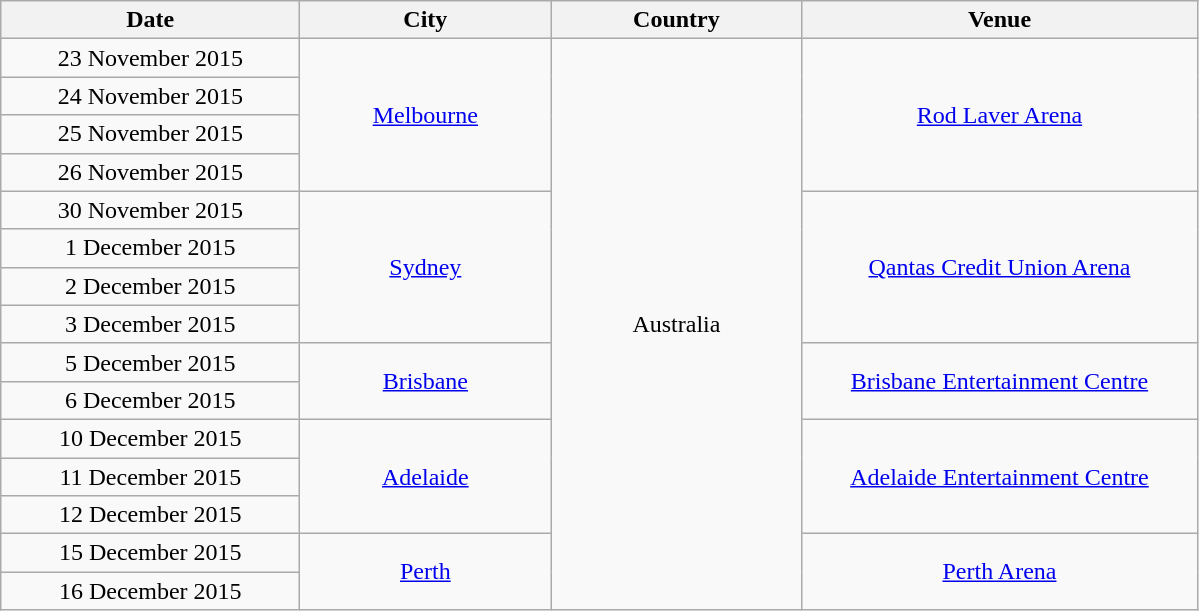<table class="wikitable" style="text-align:center;">
<tr>
<th scope="col" style="width:12em;">Date</th>
<th scope="col" style="width:10em;">City</th>
<th scope="col" style="width:10em;">Country</th>
<th scope="col" style="width:16em;">Venue</th>
</tr>
<tr>
<td>23 November 2015</td>
<td rowspan="4"><a href='#'>Melbourne</a></td>
<td rowspan="16">Australia</td>
<td rowspan="4"><a href='#'>Rod Laver Arena</a></td>
</tr>
<tr>
<td>24 November 2015</td>
</tr>
<tr>
<td>25 November 2015</td>
</tr>
<tr>
<td>26 November 2015</td>
</tr>
<tr>
<td>30 November 2015</td>
<td rowspan="4"><a href='#'>Sydney</a></td>
<td rowspan="4"><a href='#'>Qantas Credit Union Arena</a></td>
</tr>
<tr>
<td>1 December 2015</td>
</tr>
<tr>
<td>2 December 2015</td>
</tr>
<tr>
<td>3 December 2015</td>
</tr>
<tr>
<td>5 December 2015</td>
<td rowspan="2"><a href='#'>Brisbane</a></td>
<td rowspan="2"><a href='#'>Brisbane Entertainment Centre</a></td>
</tr>
<tr>
<td>6 December 2015</td>
</tr>
<tr>
<td>10 December 2015</td>
<td rowspan="3"><a href='#'>Adelaide</a></td>
<td rowspan="3"><a href='#'>Adelaide Entertainment Centre</a></td>
</tr>
<tr>
<td>11 December 2015</td>
</tr>
<tr>
<td>12 December 2015</td>
</tr>
<tr>
<td>15 December 2015</td>
<td rowspan="2"><a href='#'>Perth</a></td>
<td rowspan="2"><a href='#'>Perth Arena</a></td>
</tr>
<tr>
<td>16 December 2015</td>
</tr>
</table>
